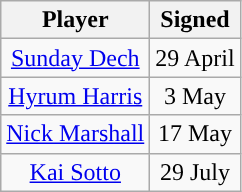<table class="wikitable sortable sortable" style="text-align: center">
<tr>
<th>Player</th>
<th>Signed</th>
</tr>
<tr>
<td><a href='#'>Sunday Dech</a></td>
<td>29 April</td>
</tr>
<tr>
<td><a href='#'>Hyrum Harris</a></td>
<td>3 May</td>
</tr>
<tr>
<td><a href='#'>Nick Marshall</a></td>
<td>17 May</td>
</tr>
<tr>
<td><a href='#'>Kai Sotto</a></td>
<td>29 July</td>
</tr>
</table>
